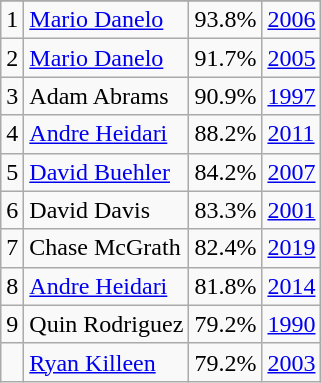<table class="wikitable">
<tr>
</tr>
<tr>
<td>1</td>
<td><a href='#'>Mario Danelo</a></td>
<td><abbr>93.8%</abbr></td>
<td><a href='#'>2006</a></td>
</tr>
<tr>
<td>2</td>
<td><a href='#'>Mario Danelo</a></td>
<td><abbr>91.7%</abbr></td>
<td><a href='#'>2005</a></td>
</tr>
<tr>
<td>3</td>
<td>Adam Abrams</td>
<td><abbr>90.9%</abbr></td>
<td><a href='#'>1997</a></td>
</tr>
<tr>
<td>4</td>
<td><a href='#'>Andre Heidari</a></td>
<td><abbr>88.2%</abbr></td>
<td><a href='#'>2011</a></td>
</tr>
<tr>
<td>5</td>
<td><a href='#'>David Buehler</a></td>
<td><abbr>84.2%</abbr></td>
<td><a href='#'>2007</a></td>
</tr>
<tr>
<td>6</td>
<td>David Davis</td>
<td><abbr>83.3%</abbr></td>
<td><a href='#'>2001</a></td>
</tr>
<tr>
<td>7</td>
<td>Chase McGrath</td>
<td><abbr>82.4%</abbr></td>
<td><a href='#'>2019</a></td>
</tr>
<tr>
<td>8</td>
<td><a href='#'>Andre Heidari</a></td>
<td><abbr>81.8%</abbr></td>
<td><a href='#'>2014</a></td>
</tr>
<tr>
<td>9</td>
<td>Quin Rodriguez</td>
<td><abbr>79.2%</abbr></td>
<td><a href='#'>1990</a></td>
</tr>
<tr>
<td></td>
<td><a href='#'>Ryan Killeen</a></td>
<td><abbr>79.2%</abbr></td>
<td><a href='#'>2003</a></td>
</tr>
</table>
